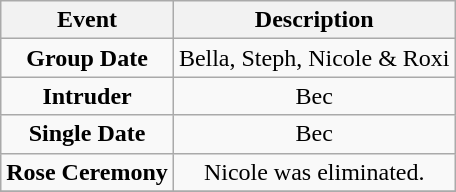<table class="wikitable sortable" style="text-align:center;">
<tr>
<th>Event</th>
<th>Description</th>
</tr>
<tr>
<td><strong>Group Date</strong></td>
<td>Bella, Steph, Nicole & Roxi</td>
</tr>
<tr>
<td><strong>Intruder</strong></td>
<td>Bec</td>
</tr>
<tr>
<td><strong>Single Date</strong></td>
<td>Bec</td>
</tr>
<tr>
<td><strong>Rose Ceremony</strong></td>
<td>Nicole was eliminated.</td>
</tr>
<tr>
</tr>
</table>
